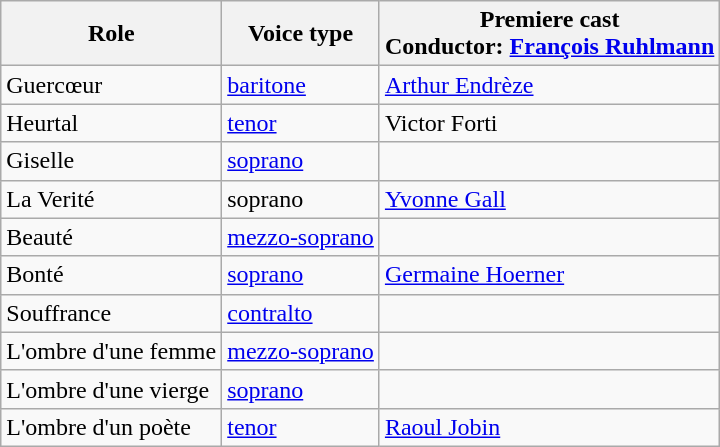<table class="wikitable">
<tr>
<th>Role</th>
<th>Voice type</th>
<th>Premiere cast<br>Conductor: <a href='#'>François Ruhlmann</a></th>
</tr>
<tr>
<td>Guercœur</td>
<td><a href='#'>baritone</a></td>
<td><a href='#'>Arthur Endrèze</a></td>
</tr>
<tr>
<td>Heurtal</td>
<td><a href='#'>tenor</a></td>
<td>Victor Forti</td>
</tr>
<tr>
<td>Giselle</td>
<td><a href='#'>soprano</a></td>
<td></td>
</tr>
<tr>
<td>La Verité</td>
<td>soprano</td>
<td><a href='#'>Yvonne Gall</a></td>
</tr>
<tr>
<td>Beauté</td>
<td><a href='#'>mezzo-soprano</a></td>
<td></td>
</tr>
<tr>
<td>Bonté</td>
<td><a href='#'>soprano</a></td>
<td><a href='#'>Germaine Hoerner</a></td>
</tr>
<tr>
<td>Souffrance</td>
<td><a href='#'>contralto</a></td>
<td></td>
</tr>
<tr>
<td>L'ombre d'une femme</td>
<td><a href='#'>mezzo-soprano</a></td>
<td></td>
</tr>
<tr>
<td>L'ombre d'une vierge</td>
<td><a href='#'>soprano</a></td>
<td></td>
</tr>
<tr>
<td>L'ombre d'un poète</td>
<td><a href='#'>tenor</a></td>
<td><a href='#'>Raoul Jobin</a></td>
</tr>
</table>
